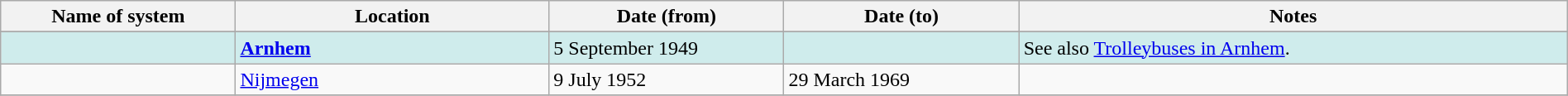<table class="wikitable" width=100%>
<tr>
<th width=15%>Name of system</th>
<th width=20%>Location</th>
<th width=15%>Date (from)</th>
<th width=15%>Date (to)</th>
<th width=35%>Notes</th>
</tr>
<tr>
</tr>
<tr style="background:#CFECEC">
<td> </td>
<td><strong><a href='#'>Arnhem</a></strong></td>
<td>5 September 1949</td>
<td> </td>
<td>See also <a href='#'>Trolleybuses in Arnhem</a>.</td>
</tr>
<tr>
<td> </td>
<td><a href='#'>Nijmegen</a></td>
<td>9 July 1952</td>
<td>29 March 1969</td>
<td> </td>
</tr>
<tr>
</tr>
</table>
